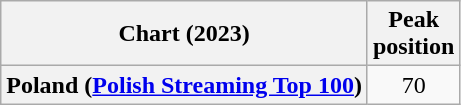<table class="wikitable sortable plainrowheaders" style="text-align:center">
<tr>
<th scope="col">Chart (2023)</th>
<th scope="col">Peak<br>position</th>
</tr>
<tr>
<th scope="row">Poland (<a href='#'>Polish Streaming Top 100</a>)</th>
<td>70</td>
</tr>
</table>
